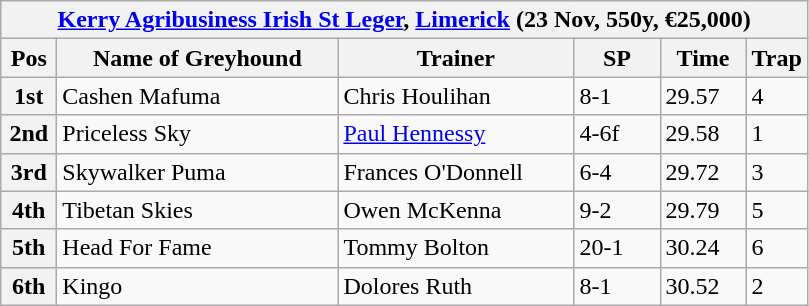<table class="wikitable">
<tr>
<th colspan="6"><a href='#'>Kerry Agribusiness Irish St Leger</a>, <a href='#'>Limerick</a> (23 Nov, 550y, €25,000)</th>
</tr>
<tr>
<th width=30>Pos</th>
<th width=180>Name of Greyhound</th>
<th width=150>Trainer</th>
<th width=50>SP</th>
<th width=50>Time</th>
<th width=30>Trap</th>
</tr>
<tr>
<th>1st</th>
<td>Cashen Mafuma</td>
<td>Chris Houlihan</td>
<td>8-1</td>
<td>29.57</td>
<td>4</td>
</tr>
<tr>
<th>2nd</th>
<td>Priceless Sky</td>
<td><a href='#'>Paul Hennessy</a></td>
<td>4-6f</td>
<td>29.58</td>
<td>1</td>
</tr>
<tr>
<th>3rd</th>
<td>Skywalker Puma</td>
<td>Frances O'Donnell</td>
<td>6-4</td>
<td>29.72</td>
<td>3</td>
</tr>
<tr>
<th>4th</th>
<td>Tibetan Skies</td>
<td>Owen McKenna</td>
<td>9-2</td>
<td>29.79</td>
<td>5</td>
</tr>
<tr>
<th>5th</th>
<td>Head For Fame</td>
<td>Tommy Bolton</td>
<td>20-1</td>
<td>30.24</td>
<td>6</td>
</tr>
<tr>
<th>6th</th>
<td>Kingo</td>
<td>Dolores Ruth</td>
<td>8-1</td>
<td>30.52</td>
<td>2</td>
</tr>
</table>
